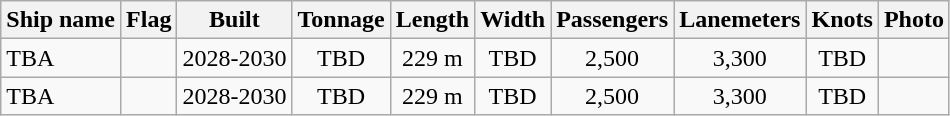<table class="wikitable">
<tr>
<th>Ship name</th>
<th>Flag</th>
<th>Built</th>
<th>Tonnage</th>
<th>Length</th>
<th>Width</th>
<th>Passengers</th>
<th>Lanemeters</th>
<th>Knots</th>
<th>Photo</th>
</tr>
<tr>
<td>TBA</td>
<td></td>
<td align="Center">2028-2030</td>
<td align="Center">TBD</td>
<td align="Center">229 m</td>
<td align="Center">TBD</td>
<td align="Center">2,500</td>
<td align="Center">3,300</td>
<td align="Center">TBD</td>
<td></td>
</tr>
<tr>
<td>TBA</td>
<td></td>
<td align="Center">2028-2030</td>
<td align="Center">TBD</td>
<td align="Center">229 m</td>
<td align="Center">TBD</td>
<td align="Center">2,500</td>
<td align="Center">3,300</td>
<td align="Center">TBD</td>
<td></td>
</tr>
</table>
